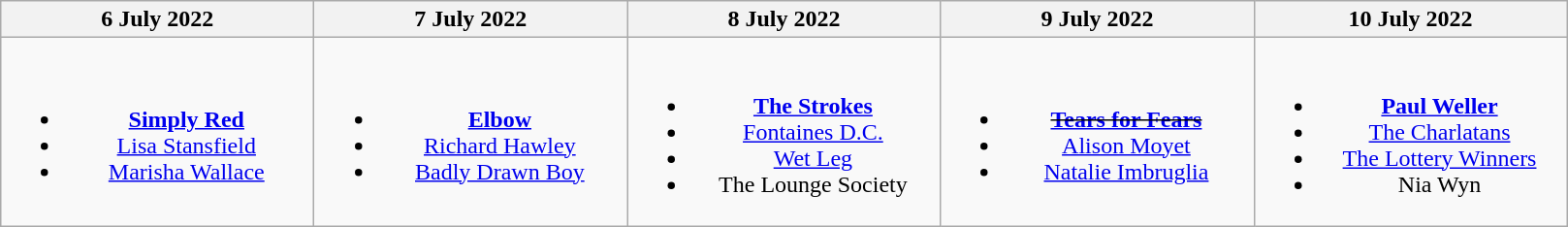<table class="wikitable" style="text-align:center;">
<tr>
<th scope="col" style="width:13em;">6 July 2022</th>
<th scope="col" style="width:13em;">7 July 2022</th>
<th scope="col" style="width:13em;">8 July 2022</th>
<th scope="col" style="width:13em;">9 July 2022</th>
<th scope="col" style="width:13em;">10 July 2022</th>
</tr>
<tr>
<td><br><ul><li><strong><a href='#'>Simply Red</a></strong></li><li><a href='#'>Lisa Stansfield</a></li><li><a href='#'>Marisha Wallace</a></li></ul></td>
<td><br><ul><li><strong><a href='#'>Elbow</a></strong></li><li><a href='#'>Richard Hawley</a></li><li><a href='#'>Badly Drawn Boy</a></li></ul></td>
<td><br><ul><li><strong><a href='#'>The Strokes</a></strong></li><li><a href='#'>Fontaines D.C.</a></li><li><a href='#'>Wet Leg</a></li><li>The Lounge Society</li></ul></td>
<td><br><ul><li><s><strong><a href='#'>Tears for Fears</a></strong></s></li><li><a href='#'>Alison Moyet</a></li><li><a href='#'>Natalie Imbruglia</a></li></ul></td>
<td><br><ul><li><strong><a href='#'>Paul Weller</a></strong></li><li><a href='#'>The Charlatans</a></li><li><a href='#'>The Lottery Winners</a></li><li>Nia Wyn</li></ul></td>
</tr>
</table>
